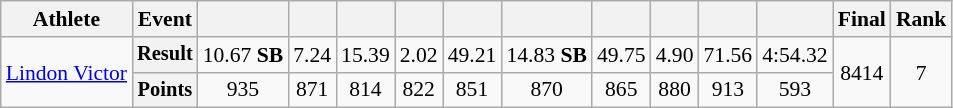<table class=wikitable style="font-size:90%;">
<tr>
<th>Athlete</th>
<th>Event</th>
<th></th>
<th></th>
<th></th>
<th></th>
<th></th>
<th></th>
<th></th>
<th></th>
<th></th>
<th></th>
<th>Final</th>
<th>Rank</th>
</tr>
<tr align=center>
<td rowspan=2 align=left><a href='#'>Lindon Victor</a></td>
<th style="font-size:95%">Result</th>
<td>10.67 <strong>SB</strong></td>
<td>7.24</td>
<td>15.39</td>
<td>2.02</td>
<td>49.21</td>
<td>14.83 <strong>SB</strong></td>
<td>49.75</td>
<td>4.90</td>
<td>71.56</td>
<td>4:54.32</td>
<td rowspan=2>8414</td>
<td rowspan=2>7</td>
</tr>
<tr align=center>
<th style="font-size:95%">Points</th>
<td>935</td>
<td>871</td>
<td>814</td>
<td>822</td>
<td>851</td>
<td>870</td>
<td>865</td>
<td>880</td>
<td>913</td>
<td>593</td>
</tr>
</table>
